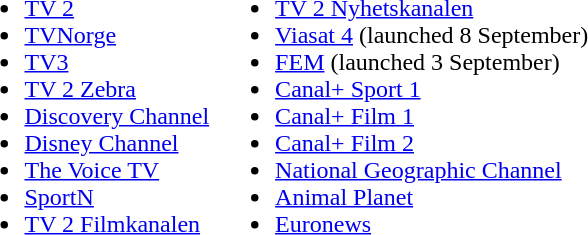<table>
<tr>
<td valign="top"><br><ul><li><a href='#'>TV 2</a></li><li><a href='#'>TVNorge</a></li><li><a href='#'>TV3</a></li><li><a href='#'>TV 2 Zebra</a></li><li><a href='#'>Discovery Channel</a></li><li><a href='#'>Disney Channel</a></li><li><a href='#'>The Voice TV</a></li><li><a href='#'>SportN</a></li><li><a href='#'>TV 2 Filmkanalen</a></li></ul></td>
<td valign="top"><br><ul><li><a href='#'>TV 2 Nyhetskanalen</a></li><li><a href='#'>Viasat 4</a> (launched 8 September)</li><li><a href='#'>FEM</a> (launched 3 September)</li><li><a href='#'>Canal+ Sport 1</a></li><li><a href='#'>Canal+ Film 1</a></li><li><a href='#'>Canal+ Film 2</a></li><li><a href='#'>National Geographic Channel</a></li><li><a href='#'>Animal Planet</a></li><li><a href='#'>Euronews</a></li></ul></td>
</tr>
</table>
